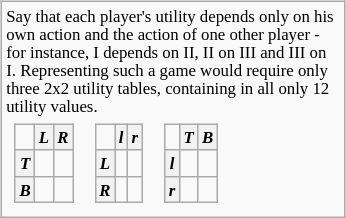<table align="right" border="1" cellpadding="3" cellspacing="0" width="230px" style="margin: 1em 1em 1em 1em; background: #f9f9f9; border: 1px #aaa solid; border-collapse: collapse; font-size: 70%;">
<tr>
<td>Say that each player's utility depends only on his own action and the action of one other player - for instance, I depends on II, II on III and III on I. Representing such a game would require only three 2x2 utility tables, containing in all only 12 utility values.<br><table border="1" cellpadding="3" cellspacing="0" style="margin:0.5em; border:1px #aaa solid; border-collapse:collapse; display:inline-table;" class="wikitable">
<tr>
<td></td>
<th align="center"><em>L</em></th>
<th align="center"><em>R</em></th>
</tr>
<tr>
<th align="center"><em>T</em></th>
<td align="center"></td>
<td align="center"></td>
</tr>
<tr>
<th align="center"><em>B</em></th>
<td align="center"></td>
<td align="center"></td>
</tr>
</table>
<table border="1" cellpadding="3" cellspacing="0" style="margin:0.5em; border:1px #aaa solid; border-collapse:collapse; display:inline-table;" class="wikitable">
<tr>
<td></td>
<th align="center"><em>l</em></th>
<th align="center"><em>r</em></th>
</tr>
<tr>
<th align="center"><em>L</em></th>
<td align="center"></td>
<td align="center"></td>
</tr>
<tr>
<th align="center"><em>R</em></th>
<td align="center"></td>
<td align="center"></td>
</tr>
</table>
<table border="1" cellpadding="3" cellspacing="0" style="margin:0.5em; border:1px #aaa solid; border-collapse:collapse; display:inline-table;" class="wikitable">
<tr>
<td></td>
<th align="center"><em>T</em></th>
<th align="center"><em>B</em></th>
</tr>
<tr>
<th align="center"><em>l</em></th>
<td align="center"></td>
<td align="center"></td>
</tr>
<tr>
<th align="center"><em>r</em></th>
<td align="center"></td>
<td align="center"></td>
</tr>
</table>
</td>
</tr>
</table>
